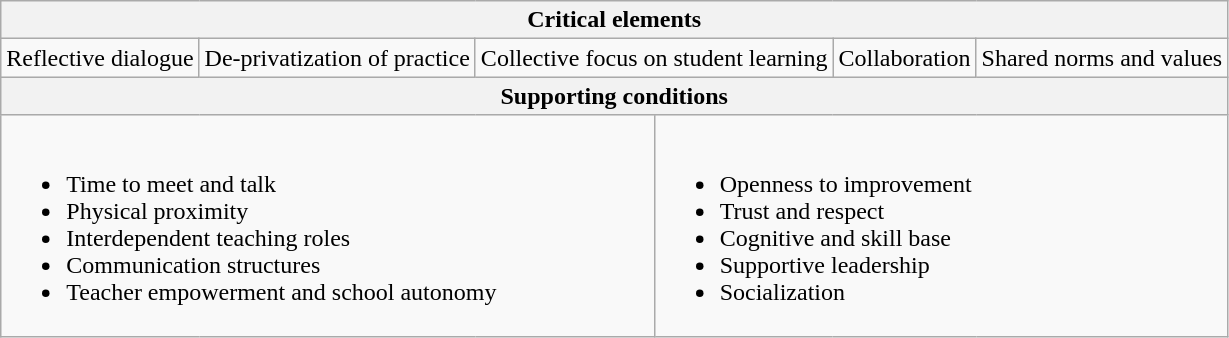<table class="wikitable">
<tr>
<th colspan="6">Critical elements</th>
</tr>
<tr>
<td>Reflective dialogue</td>
<td>De-privatization of practice</td>
<td colspan="2">Collective focus on student learning</td>
<td>Collaboration</td>
<td>Shared norms and values</td>
</tr>
<tr>
<th colspan="6">Supporting conditions</th>
</tr>
<tr>
<td colspan="3"><br><ul><li>Time to meet and talk</li><li>Physical proximity</li><li>Interdependent teaching roles</li><li>Communication structures</li><li>Teacher empowerment and school autonomy</li></ul></td>
<td colspan="3"><br><ul><li>Openness to improvement</li><li>Trust and respect</li><li>Cognitive and skill base</li><li>Supportive leadership</li><li>Socialization</li></ul></td>
</tr>
</table>
